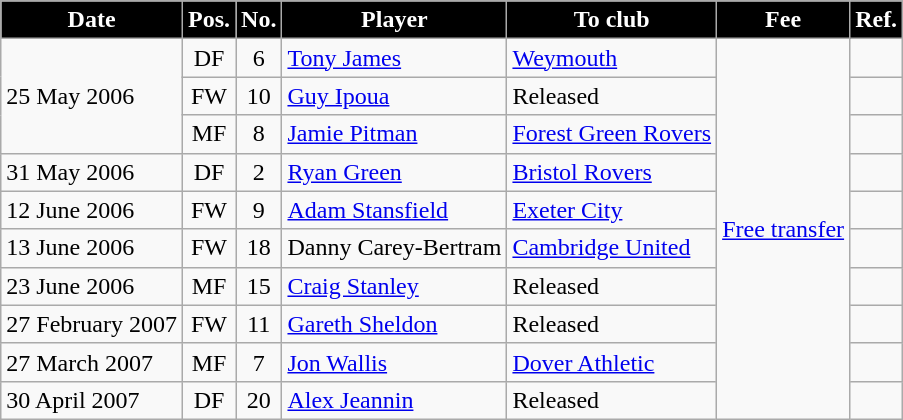<table class="wikitable">
<tr>
<th style="background:#000; color:white;">Date</th>
<th style="background:#000; color:white;">Pos.</th>
<th style="background:#000; color:white;">No.</th>
<th style="background:#000; color:white;">Player</th>
<th style="background:#000; color:white;">To club</th>
<th style="background:#000; color:white;">Fee</th>
<th style="background:#000; color:white;">Ref.</th>
</tr>
<tr>
<td rowspan="3">25 May 2006</td>
<td style="text-align:center;">DF</td>
<td style="text-align:center;">6</td>
<td> <a href='#'>Tony James</a></td>
<td><a href='#'>Weymouth</a></td>
<td rowspan="10"><a href='#'>Free transfer</a></td>
<td style="text-align:center;"></td>
</tr>
<tr>
<td style="text-align:center;">FW</td>
<td style="text-align:center;">10</td>
<td> <a href='#'>Guy Ipoua</a></td>
<td>Released</td>
<td style="text-align:center;"></td>
</tr>
<tr>
<td style="text-align:center;">MF</td>
<td style="text-align:center;">8</td>
<td> <a href='#'>Jamie Pitman</a></td>
<td><a href='#'>Forest Green Rovers</a></td>
<td style="text-align:center;"></td>
</tr>
<tr>
<td>31 May 2006</td>
<td style="text-align:center;">DF</td>
<td style="text-align:center;">2</td>
<td> <a href='#'>Ryan Green</a></td>
<td><a href='#'>Bristol Rovers</a></td>
<td style="text-align:center;"></td>
</tr>
<tr>
<td>12 June 2006</td>
<td style="text-align:center;">FW</td>
<td style="text-align:center;">9</td>
<td> <a href='#'>Adam Stansfield</a></td>
<td><a href='#'>Exeter City</a></td>
<td style="text-align:center;"></td>
</tr>
<tr>
<td>13 June 2006</td>
<td style="text-align:center;">FW</td>
<td style="text-align:center;">18</td>
<td> Danny Carey-Bertram</td>
<td><a href='#'>Cambridge United</a></td>
<td style="text-align:center;"></td>
</tr>
<tr>
<td>23 June 2006</td>
<td style="text-align:center;">MF</td>
<td style="text-align:center;">15</td>
<td> <a href='#'>Craig Stanley</a></td>
<td>Released</td>
<td style="text-align:center;"></td>
</tr>
<tr>
<td>27 February 2007</td>
<td style="text-align:center;">FW</td>
<td style="text-align:center;">11</td>
<td> <a href='#'>Gareth Sheldon</a></td>
<td>Released</td>
<td style="text-align:center;"></td>
</tr>
<tr>
<td>27 March 2007</td>
<td style="text-align:center;">MF</td>
<td style="text-align:center;">7</td>
<td> <a href='#'>Jon Wallis</a></td>
<td><a href='#'>Dover Athletic</a></td>
<td style="text-align:center;"></td>
</tr>
<tr>
<td>30 April 2007</td>
<td style="text-align:center;">DF</td>
<td style="text-align:center;">20</td>
<td> <a href='#'>Alex Jeannin</a></td>
<td>Released</td>
<td style="text-align:center;"></td>
</tr>
</table>
